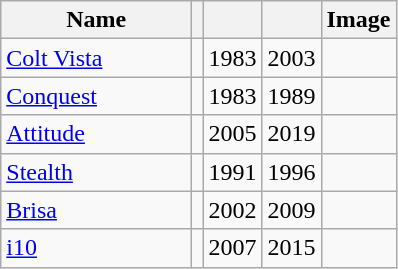<table class="wikitable sortable">
<tr>
<th width=120px>Name</th>
<th width= px></th>
<th width=px></th>
<th width=px></th>
<th width=px>Image</th>
</tr>
<tr>
<td><a href='#'>Colt Vista</a> </td>
<td></td>
<td>1983</td>
<td>2003</td>
<td></td>
</tr>
<tr>
<td><a href='#'>Conquest</a> </td>
<td></td>
<td>1983</td>
<td>1989</td>
<td></td>
</tr>
<tr>
<td><a href='#'>Attitude</a> </td>
<td></td>
<td>2005</td>
<td>2019</td>
<td></td>
</tr>
<tr>
<td><a href='#'>Stealth</a>  </td>
<td></td>
<td>1991</td>
<td>1996</td>
<td></td>
</tr>
<tr>
<td><a href='#'>Brisa</a> </td>
<td></td>
<td>2002</td>
<td>2009</td>
<td></td>
</tr>
<tr>
<td><a href='#'>i10</a> </td>
<td></td>
<td>2007</td>
<td>2015</td>
<td></td>
</tr>
</table>
